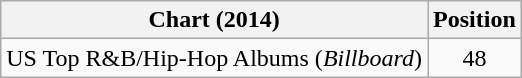<table class="wikitable">
<tr>
<th>Chart (2014)</th>
<th>Position</th>
</tr>
<tr>
<td>US Top R&B/Hip-Hop Albums (<em>Billboard</em>)</td>
<td style="text-align:center">48</td>
</tr>
</table>
